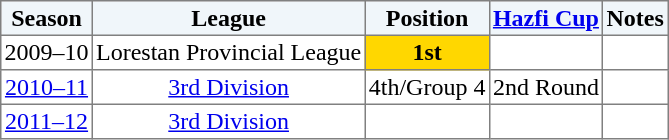<table border="1" cellpadding="2" style="border-collapse:collapse; text-align:center; font-size:normal;">
<tr style="background:#f0f6fa;">
<th>Season</th>
<th>League</th>
<th>Position</th>
<th><a href='#'>Hazfi Cup</a></th>
<th>Notes</th>
</tr>
<tr>
<td>2009–10</td>
<td>Lorestan Provincial League</td>
<td bgcolor=gold><strong>1st</strong></td>
<td></td>
<td></td>
</tr>
<tr>
<td><a href='#'>2010–11</a></td>
<td><a href='#'>3rd Division</a></td>
<td>4th/Group 4</td>
<td>2nd Round</td>
<td></td>
</tr>
<tr>
<td><a href='#'>2011–12</a></td>
<td><a href='#'>3rd Division</a></td>
<td></td>
<td></td>
<td></td>
</tr>
</table>
